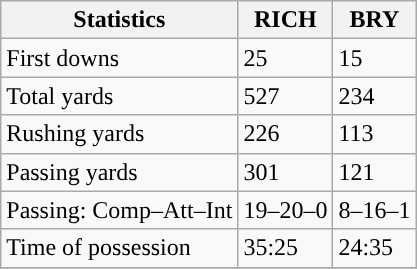<table class="wikitable" style="float: left;">
<tr>
<th>Statistics</th>
<th>RICH</th>
<th>BRY</th>
</tr>
<tr>
<td>First downs</td>
<td>25</td>
<td>15</td>
</tr>
<tr>
<td>Total yards</td>
<td>527</td>
<td>234</td>
</tr>
<tr>
<td>Rushing yards</td>
<td>226</td>
<td>113</td>
</tr>
<tr>
<td>Passing yards</td>
<td>301</td>
<td>121</td>
</tr>
<tr>
<td>Passing: Comp–Att–Int</td>
<td>19–20–0</td>
<td>8–16–1</td>
</tr>
<tr>
<td>Time of possession</td>
<td>35:25</td>
<td>24:35</td>
</tr>
<tr>
</tr>
</table>
